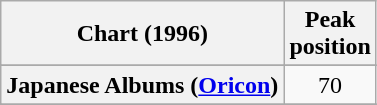<table class="wikitable sortable plainrowheaders" style="text-align:center">
<tr>
<th scope="col">Chart (1996)</th>
<th scope="col">Peak<br>position</th>
</tr>
<tr>
</tr>
<tr>
</tr>
<tr>
</tr>
<tr>
</tr>
<tr>
</tr>
<tr>
<th scope="row">Japanese Albums (<a href='#'>Oricon</a>)</th>
<td align="center">70</td>
</tr>
<tr>
</tr>
<tr>
</tr>
<tr>
</tr>
<tr>
</tr>
<tr>
</tr>
<tr>
</tr>
</table>
